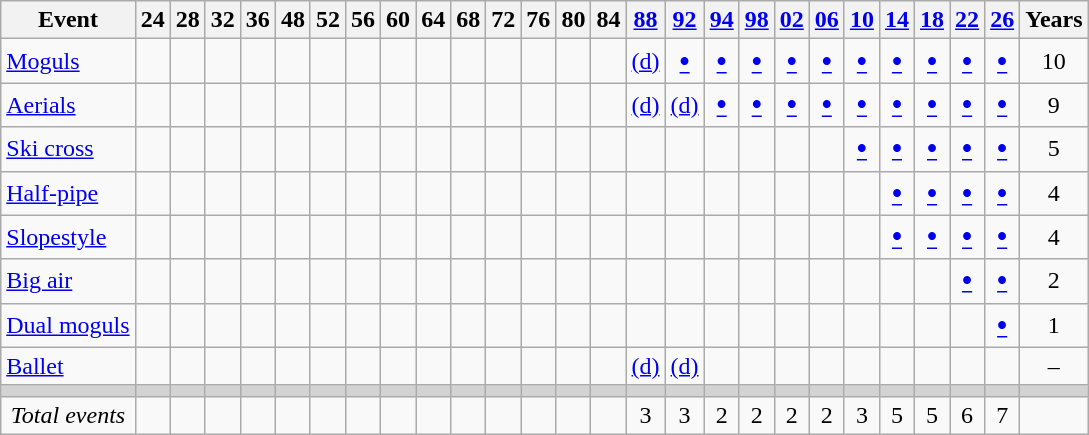<table class="wikitable" style="text-align:center">
<tr>
<th>Event</th>
<th>24</th>
<th>28</th>
<th>32</th>
<th>36</th>
<th>48</th>
<th>52</th>
<th>56</th>
<th>60</th>
<th>64</th>
<th>68</th>
<th>72</th>
<th>76</th>
<th>80</th>
<th>84</th>
<th><a href='#'>88</a></th>
<th><a href='#'>92</a></th>
<th><a href='#'>94</a></th>
<th><a href='#'>98</a></th>
<th><a href='#'>02</a></th>
<th><a href='#'>06</a></th>
<th><a href='#'>10</a></th>
<th><a href='#'>14</a></th>
<th><a href='#'>18</a></th>
<th><a href='#'>22</a></th>
<th><a href='#'>26</a></th>
<th>Years</th>
</tr>
<tr>
<td align=left><a href='#'>Moguls</a></td>
<td></td>
<td></td>
<td></td>
<td></td>
<td></td>
<td></td>
<td></td>
<td></td>
<td></td>
<td></td>
<td></td>
<td></td>
<td></td>
<td></td>
<td><a href='#'>(d)</a></td>
<td><big><strong><a href='#'>•</a></strong></big></td>
<td><big><strong><a href='#'>•</a></strong></big></td>
<td><big><strong><a href='#'>•</a></strong></big></td>
<td><big><strong><a href='#'>•</a></strong></big></td>
<td><big><strong><a href='#'>•</a></strong></big></td>
<td><big><strong><a href='#'>•</a></strong></big></td>
<td><big><strong><a href='#'>•</a></strong></big></td>
<td><big><strong><a href='#'>•</a></strong></big></td>
<td><big><strong><a href='#'>•</a></strong></big></td>
<td><big><strong><a href='#'>•</a></strong></big></td>
<td>10</td>
</tr>
<tr>
<td align=left><a href='#'>Aerials</a></td>
<td></td>
<td></td>
<td></td>
<td></td>
<td></td>
<td></td>
<td></td>
<td></td>
<td></td>
<td></td>
<td></td>
<td></td>
<td></td>
<td></td>
<td><a href='#'>(d)</a></td>
<td><a href='#'>(d)</a></td>
<td><big><strong><a href='#'>•</a></strong></big></td>
<td><big><strong><a href='#'>•</a></strong></big></td>
<td><big><strong><a href='#'>•</a></strong></big></td>
<td><big><strong><a href='#'>•</a></strong></big></td>
<td><big><strong><a href='#'>•</a></strong></big></td>
<td><big><strong><a href='#'>•</a></strong></big></td>
<td><big><strong><a href='#'>•</a></strong></big></td>
<td><big><strong><a href='#'>•</a></strong></big></td>
<td><big><strong><a href='#'>•</a></strong></big></td>
<td>9</td>
</tr>
<tr>
<td align=left><a href='#'>Ski cross</a></td>
<td></td>
<td></td>
<td></td>
<td></td>
<td></td>
<td></td>
<td></td>
<td></td>
<td></td>
<td></td>
<td></td>
<td></td>
<td></td>
<td></td>
<td></td>
<td></td>
<td></td>
<td></td>
<td></td>
<td></td>
<td><big><strong><a href='#'>•</a></strong></big></td>
<td><big><strong><a href='#'>•</a></strong></big></td>
<td><big><strong><a href='#'>•</a></strong></big></td>
<td><big><strong><a href='#'>•</a></strong></big></td>
<td><big><strong><a href='#'>•</a></strong></big></td>
<td>5</td>
</tr>
<tr>
<td align=left><a href='#'>Half-pipe</a></td>
<td></td>
<td></td>
<td></td>
<td></td>
<td></td>
<td></td>
<td></td>
<td></td>
<td></td>
<td></td>
<td></td>
<td></td>
<td></td>
<td></td>
<td></td>
<td></td>
<td></td>
<td></td>
<td></td>
<td></td>
<td></td>
<td><big><strong><a href='#'>•</a></strong></big></td>
<td><big><strong><a href='#'>•</a></strong></big></td>
<td><big><strong><a href='#'>•</a></strong></big></td>
<td><big><strong><a href='#'>•</a></strong></big></td>
<td>4</td>
</tr>
<tr>
<td align=left><a href='#'>Slopestyle</a></td>
<td></td>
<td></td>
<td></td>
<td></td>
<td></td>
<td></td>
<td></td>
<td></td>
<td></td>
<td></td>
<td></td>
<td></td>
<td></td>
<td></td>
<td></td>
<td></td>
<td></td>
<td></td>
<td></td>
<td></td>
<td></td>
<td><big><strong><a href='#'>•</a></strong></big></td>
<td><big><strong><a href='#'>•</a></strong></big></td>
<td><big><strong><a href='#'>•</a></strong></big></td>
<td><big><strong><a href='#'>•</a></strong></big></td>
<td>4</td>
</tr>
<tr>
<td align=left><a href='#'>Big air</a></td>
<td></td>
<td></td>
<td></td>
<td></td>
<td></td>
<td></td>
<td></td>
<td></td>
<td></td>
<td></td>
<td></td>
<td></td>
<td></td>
<td></td>
<td></td>
<td></td>
<td></td>
<td></td>
<td></td>
<td></td>
<td></td>
<td></td>
<td></td>
<td><big><strong><a href='#'>•</a></strong></big></td>
<td><big><strong><a href='#'>•</a></strong></big></td>
<td>2</td>
</tr>
<tr>
<td align=left><a href='#'>Dual moguls</a></td>
<td></td>
<td></td>
<td></td>
<td></td>
<td></td>
<td></td>
<td></td>
<td></td>
<td></td>
<td></td>
<td></td>
<td></td>
<td></td>
<td></td>
<td></td>
<td></td>
<td></td>
<td></td>
<td></td>
<td></td>
<td></td>
<td></td>
<td></td>
<td></td>
<td><big><strong><a href='#'>•</a></strong></big></td>
<td>1</td>
</tr>
<tr>
<td align=left><a href='#'>Ballet</a></td>
<td></td>
<td></td>
<td></td>
<td></td>
<td></td>
<td></td>
<td></td>
<td></td>
<td></td>
<td></td>
<td></td>
<td></td>
<td></td>
<td></td>
<td><a href='#'>(d)</a></td>
<td><a href='#'>(d)</a></td>
<td></td>
<td></td>
<td></td>
<td></td>
<td></td>
<td></td>
<td></td>
<td></td>
<td></td>
<td>–</td>
</tr>
<tr bgcolor=lightgray>
<td></td>
<td></td>
<td></td>
<td></td>
<td></td>
<td></td>
<td></td>
<td></td>
<td></td>
<td></td>
<td></td>
<td></td>
<td></td>
<td></td>
<td></td>
<td></td>
<td></td>
<td></td>
<td></td>
<td></td>
<td></td>
<td></td>
<td></td>
<td></td>
<td></td>
<td></td>
<td></td>
</tr>
<tr align=center>
<td><em>Total events</em></td>
<td></td>
<td></td>
<td></td>
<td></td>
<td></td>
<td></td>
<td></td>
<td></td>
<td></td>
<td></td>
<td></td>
<td></td>
<td></td>
<td></td>
<td>3</td>
<td>3</td>
<td>2</td>
<td>2</td>
<td>2</td>
<td>2</td>
<td>3</td>
<td>5</td>
<td>5</td>
<td>6</td>
<td>7</td>
<td></td>
</tr>
</table>
